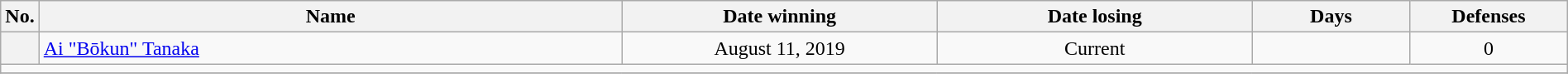<table class="wikitable" width=100%>
<tr>
<th style="width:1%;">No.</th>
<th style="width:37%;">Name</th>
<th style="width:20%;">Date winning</th>
<th style="width:20%;">Date losing</th>
<th data-sort-type="number" style="width:10%;">Days</th>
<th data-sort-type="number" style="width:10%;">Defenses</th>
</tr>
<tr align=center>
<th></th>
<td align=left> <a href='#'>Ai "Bōkun" Tanaka</a></td>
<td>August 11, 2019</td>
<td>Current</td>
<td></td>
<td>0</td>
</tr>
<tr>
<td colspan="6"></td>
</tr>
<tr>
</tr>
</table>
